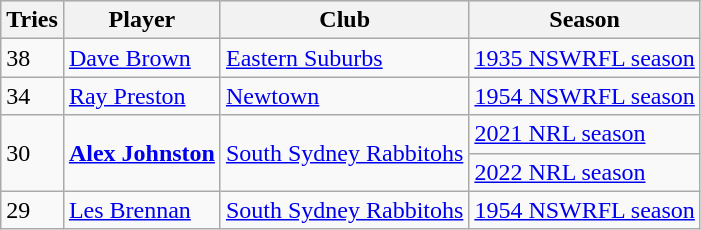<table class="wikitable">
<tr style="background:#ede7eb;">
<th>Tries</th>
<th>Player</th>
<th>Club</th>
<th>Season</th>
</tr>
<tr>
<td>38</td>
<td><a href='#'>Dave Brown</a></td>
<td><a href='#'>Eastern Suburbs</a></td>
<td><a href='#'>1935 NSWRFL season</a></td>
</tr>
<tr>
<td>34</td>
<td><a href='#'>Ray Preston</a></td>
<td><a href='#'>Newtown</a></td>
<td><a href='#'>1954 NSWRFL season</a></td>
</tr>
<tr>
<td rowspan="2">30</td>
<td rowspan="2"><a href='#'><strong>Alex Johnston</strong></a></td>
<td rowspan="2"><a href='#'>South Sydney Rabbitohs</a></td>
<td><a href='#'>2021 NRL season</a></td>
</tr>
<tr>
<td><a href='#'>2022 NRL season</a></td>
</tr>
<tr>
<td>29</td>
<td><a href='#'>Les Brennan</a></td>
<td><a href='#'>South Sydney Rabbitohs</a></td>
<td><a href='#'>1954 NSWRFL season</a></td>
</tr>
</table>
